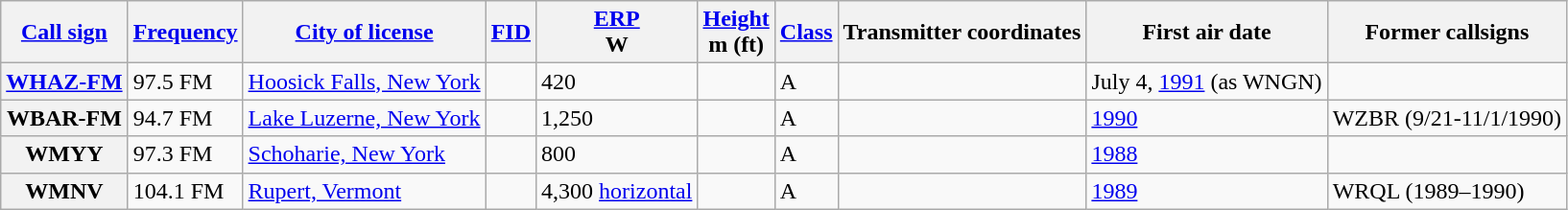<table class="wikitable sortable">
<tr>
<th scope="column"><a href='#'>Call sign</a></th>
<th scope="column" data-sort-type="number"><a href='#'>Frequency</a></th>
<th scope="column"><a href='#'>City of license</a></th>
<th scope="column" data-sort-type="number"><a href='#'>FID</a></th>
<th scope="column" data-sort-type="number"><a href='#'>ERP</a><br>W</th>
<th scope="column" data-sort-type="number"><a href='#'>Height</a><br>m (ft)</th>
<th scope="column"><a href='#'>Class</a></th>
<th scope="column" class="unsortable">Transmitter coordinates</th>
<th scope="column" class="unsortable">First air date</th>
<th scope="column" class="unsortable">Former callsigns</th>
</tr>
<tr>
<th scope="row"><a href='#'>WHAZ-FM</a></th>
<td>97.5 FM</td>
<td><a href='#'>Hoosick Falls, New York</a></td>
<td></td>
<td>420</td>
<td></td>
<td>A</td>
<td></td>
<td>July 4, <a href='#'>1991</a> (as WNGN)</td>
<td></td>
</tr>
<tr>
<th scope="row">WBAR-FM</th>
<td>94.7 FM</td>
<td><a href='#'>Lake Luzerne, New York</a></td>
<td></td>
<td>1,250</td>
<td></td>
<td>A</td>
<td></td>
<td><a href='#'>1990</a></td>
<td>WZBR (9/21-11/1/1990)</td>
</tr>
<tr>
<th scope="row">WMYY</th>
<td>97.3 FM</td>
<td><a href='#'>Schoharie, New York</a></td>
<td></td>
<td>800</td>
<td></td>
<td>A</td>
<td></td>
<td><a href='#'>1988</a></td>
<td></td>
</tr>
<tr>
<th scope="row">WMNV</th>
<td>104.1 FM</td>
<td><a href='#'>Rupert, Vermont</a></td>
<td></td>
<td>4,300 <a href='#'>horizontal</a></td>
<td></td>
<td>A</td>
<td></td>
<td><a href='#'>1989</a></td>
<td>WRQL (1989–1990)</td>
</tr>
</table>
